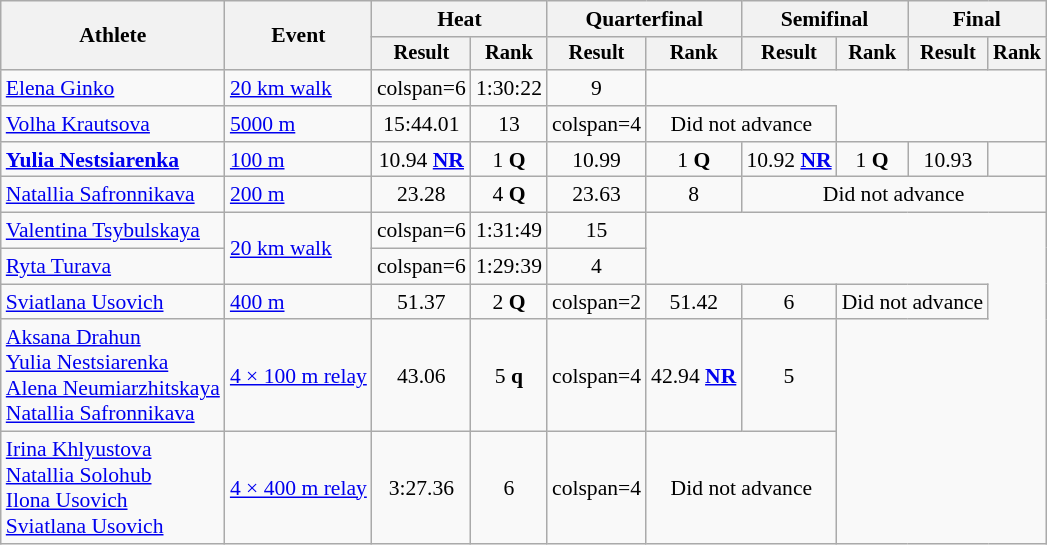<table class=wikitable style="font-size:90%">
<tr>
<th rowspan="2">Athlete</th>
<th rowspan="2">Event</th>
<th colspan="2">Heat</th>
<th colspan="2">Quarterfinal</th>
<th colspan="2">Semifinal</th>
<th colspan="2">Final</th>
</tr>
<tr style="font-size:95%">
<th>Result</th>
<th>Rank</th>
<th>Result</th>
<th>Rank</th>
<th>Result</th>
<th>Rank</th>
<th>Result</th>
<th>Rank</th>
</tr>
<tr align=center>
<td align=left><a href='#'>Elena Ginko</a></td>
<td align=left><a href='#'>20 km walk</a></td>
<td>colspan=6 </td>
<td>1:30:22</td>
<td>9</td>
</tr>
<tr align=center>
<td align=left><a href='#'>Volha Krautsova</a></td>
<td align=left><a href='#'>5000 m</a></td>
<td>15:44.01</td>
<td>13</td>
<td>colspan=4 </td>
<td colspan=2>Did not advance</td>
</tr>
<tr align=center>
<td align=left><strong><a href='#'>Yulia Nestsiarenka</a></strong></td>
<td align=left><a href='#'>100 m</a></td>
<td>10.94 <strong><a href='#'>NR</a></strong></td>
<td>1 <strong>Q</strong></td>
<td>10.99</td>
<td>1 <strong>Q</strong></td>
<td>10.92 <strong><a href='#'>NR</a></strong></td>
<td>1 <strong>Q</strong></td>
<td>10.93</td>
<td></td>
</tr>
<tr align=center>
<td align=left><a href='#'>Natallia Safronnikava</a></td>
<td align=left><a href='#'>200 m</a></td>
<td>23.28</td>
<td>4 <strong>Q</strong></td>
<td>23.63</td>
<td>8</td>
<td colspan=4>Did not advance</td>
</tr>
<tr align=center>
<td align=left><a href='#'>Valentina Tsybulskaya</a></td>
<td align=left rowspan=2><a href='#'>20 km walk</a></td>
<td>colspan=6 </td>
<td>1:31:49</td>
<td>15</td>
</tr>
<tr align=center>
<td align=left><a href='#'>Ryta Turava</a></td>
<td>colspan=6 </td>
<td>1:29:39</td>
<td>4</td>
</tr>
<tr align=center>
<td align=left><a href='#'>Sviatlana Usovich</a></td>
<td align=left><a href='#'>400 m</a></td>
<td>51.37</td>
<td>2 <strong>Q</strong></td>
<td>colspan=2 </td>
<td>51.42</td>
<td>6</td>
<td colspan=2>Did not advance</td>
</tr>
<tr align=center>
<td align=left><a href='#'>Aksana Drahun</a><br><a href='#'>Yulia Nestsiarenka</a><br><a href='#'>Alena Neumiarzhitskaya</a><br><a href='#'>Natallia Safronnikava</a></td>
<td align=left><a href='#'>4 × 100 m relay</a></td>
<td>43.06</td>
<td>5 <strong>q</strong></td>
<td>colspan=4 </td>
<td>42.94 <strong><a href='#'>NR</a></strong></td>
<td>5</td>
</tr>
<tr align=center>
<td align=left><a href='#'>Irina Khlyustova</a><br><a href='#'>Natallia Solohub</a><br><a href='#'>Ilona Usovich</a><br><a href='#'>Sviatlana Usovich</a></td>
<td align=left><a href='#'>4 × 400 m relay</a></td>
<td>3:27.36</td>
<td>6</td>
<td>colspan=4 </td>
<td colspan=2>Did not advance</td>
</tr>
</table>
